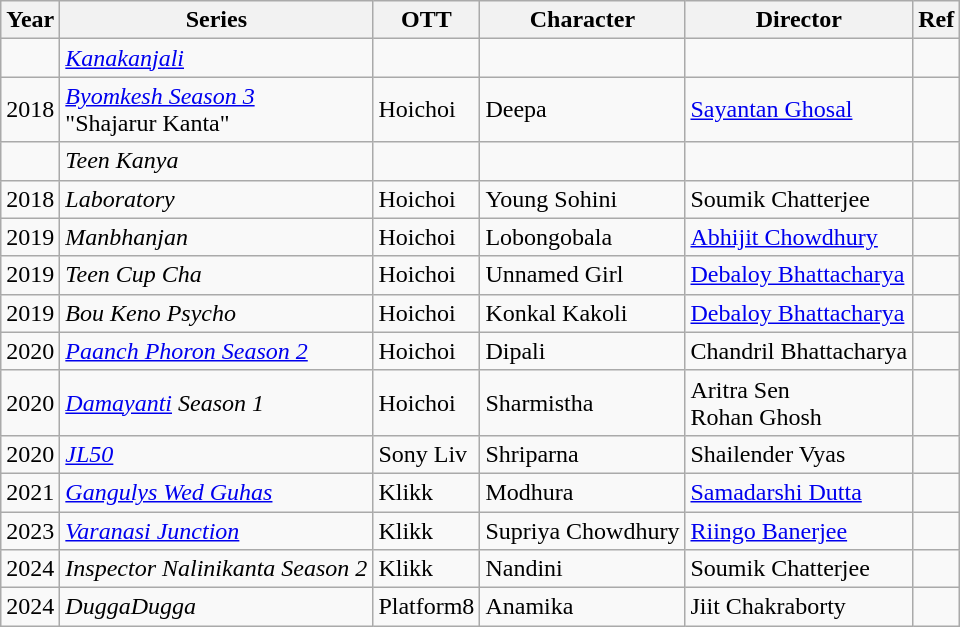<table class="wikitable">
<tr>
<th>Year</th>
<th>Series</th>
<th>OTT</th>
<th>Character</th>
<th>Director</th>
<th>Ref</th>
</tr>
<tr>
<td></td>
<td><em><a href='#'>Kanakanjali</a></em></td>
<td></td>
<td></td>
<td></td>
<td></td>
</tr>
<tr>
<td>2018</td>
<td><em><a href='#'>Byomkesh Season 3</a></em><br>"Shajarur Kanta"</td>
<td>Hoichoi</td>
<td>Deepa</td>
<td><a href='#'>Sayantan Ghosal</a></td>
<td></td>
</tr>
<tr>
<td></td>
<td><em>Teen Kanya</em></td>
<td></td>
<td></td>
<td></td>
<td></td>
</tr>
<tr>
<td>2018</td>
<td><em>Laboratory</em></td>
<td>Hoichoi</td>
<td>Young Sohini</td>
<td>Soumik Chatterjee</td>
<td></td>
</tr>
<tr>
<td>2019</td>
<td><em>Manbhanjan</em></td>
<td>Hoichoi</td>
<td>Lobongobala</td>
<td><a href='#'>Abhijit Chowdhury</a></td>
<td></td>
</tr>
<tr>
<td>2019</td>
<td><em>Teen Cup Cha</em></td>
<td>Hoichoi</td>
<td>Unnamed Girl</td>
<td><a href='#'>Debaloy Bhattacharya</a></td>
<td></td>
</tr>
<tr>
<td>2019</td>
<td><em>Bou Keno Psycho</em></td>
<td>Hoichoi</td>
<td>Konkal Kakoli</td>
<td><a href='#'>Debaloy Bhattacharya</a></td>
<td></td>
</tr>
<tr>
<td>2020</td>
<td><em><a href='#'>Paanch Phoron Season 2</a></em></td>
<td>Hoichoi</td>
<td>Dipali</td>
<td>Chandril Bhattacharya</td>
<td></td>
</tr>
<tr>
<td>2020</td>
<td><em><a href='#'>Damayanti</a> Season 1</em></td>
<td>Hoichoi</td>
<td>Sharmistha</td>
<td>Aritra Sen<br>Rohan Ghosh</td>
<td></td>
</tr>
<tr>
<td>2020</td>
<td><em><a href='#'>JL50</a></em></td>
<td>Sony Liv</td>
<td>Shriparna</td>
<td>Shailender Vyas</td>
<td></td>
</tr>
<tr>
<td>2021</td>
<td><em><a href='#'>Gangulys Wed Guhas</a></em></td>
<td>Klikk</td>
<td>Modhura</td>
<td><a href='#'>Samadarshi Dutta</a></td>
<td></td>
</tr>
<tr>
<td>2023</td>
<td><em><a href='#'>Varanasi Junction</a></em></td>
<td>Klikk</td>
<td>Supriya Chowdhury</td>
<td><a href='#'>Riingo Banerjee</a></td>
<td></td>
</tr>
<tr>
<td>2024</td>
<td><em>Inspector Nalinikanta Season 2</em></td>
<td>Klikk</td>
<td>Nandini</td>
<td>Soumik Chatterjee</td>
<td></td>
</tr>
<tr>
<td>2024</td>
<td><em>DuggaDugga</em></td>
<td>Platform8</td>
<td>Anamika</td>
<td>Jiit Chakraborty</td>
<td></td>
</tr>
</table>
